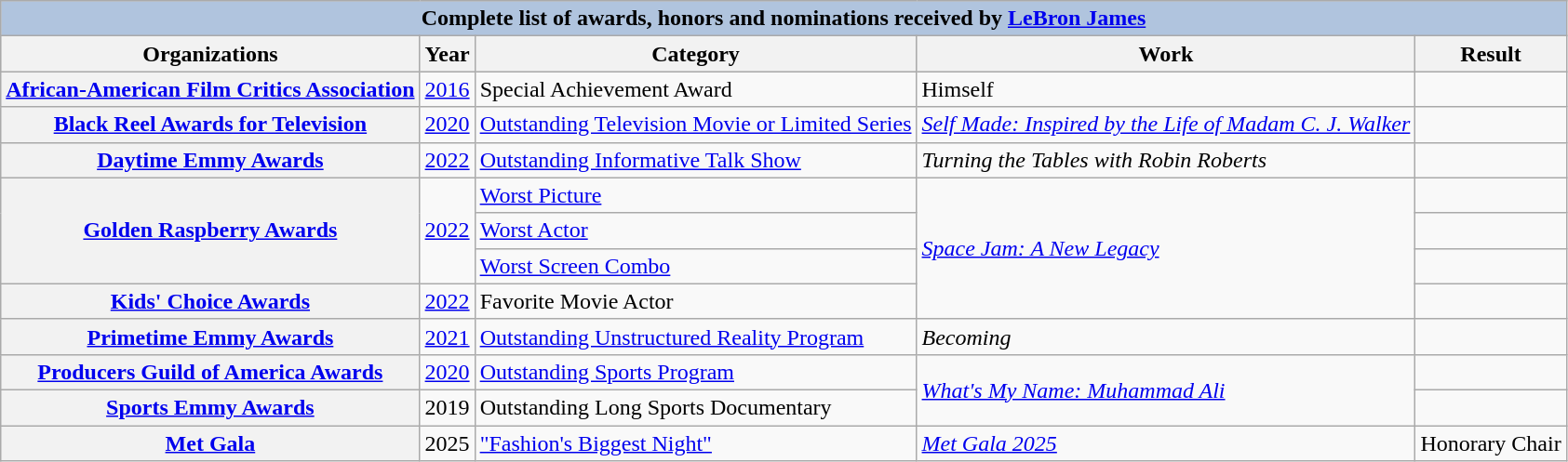<table class="wikitable plainrowheaders">
<tr style="background:#ccc; text-align:center;">
<th colspan="6" style="background: LightSteelBlue;">Complete list of awards, honors and nominations received by <a href='#'>LeBron James</a></th>
</tr>
<tr style="background:#ccc; text-align:center;">
<th>Organizations</th>
<th>Year</th>
<th>Category</th>
<th>Work</th>
<th>Result</th>
</tr>
<tr>
<th scope="row"><a href='#'>African-American Film Critics Association</a></th>
<td><a href='#'>2016</a></td>
<td>Special Achievement Award</td>
<td>Himself</td>
<td></td>
</tr>
<tr>
<th scope="row"><a href='#'>Black Reel Awards for Television</a></th>
<td><a href='#'>2020</a></td>
<td><a href='#'>Outstanding Television Movie or Limited Series</a></td>
<td><em><a href='#'>Self Made: Inspired by the Life of Madam C. J. Walker</a></em></td>
<td></td>
</tr>
<tr>
<th scope="row"><a href='#'>Daytime Emmy Awards</a></th>
<td><a href='#'>2022</a></td>
<td><a href='#'>Outstanding Informative Talk Show</a></td>
<td><em>Turning the Tables with Robin Roberts</em></td>
<td></td>
</tr>
<tr>
<th scope="row" rowspan="3"><a href='#'>Golden Raspberry Awards</a></th>
<td rowspan="3"><a href='#'>2022</a></td>
<td><a href='#'>Worst Picture</a></td>
<td rowspan="4"><em><a href='#'>Space Jam: A New Legacy</a></em></td>
<td></td>
</tr>
<tr>
<td><a href='#'>Worst Actor</a></td>
<td></td>
</tr>
<tr>
<td><a href='#'>Worst Screen Combo</a></td>
<td></td>
</tr>
<tr>
<th scope="row"><a href='#'>Kids' Choice Awards</a></th>
<td><a href='#'>2022</a></td>
<td>Favorite Movie Actor</td>
<td></td>
</tr>
<tr>
<th scope="row"><a href='#'>Primetime Emmy Awards</a></th>
<td><a href='#'>2021</a></td>
<td><a href='#'>Outstanding Unstructured Reality Program</a></td>
<td><em>Becoming</em></td>
<td></td>
</tr>
<tr>
<th scope="row"><a href='#'>Producers Guild of America Awards</a></th>
<td><a href='#'>2020</a></td>
<td><a href='#'>Outstanding Sports Program</a></td>
<td rowspan="2"><em><a href='#'>What's My Name: Muhammad Ali</a></em></td>
<td></td>
</tr>
<tr>
<th scope="row"><a href='#'>Sports Emmy Awards</a></th>
<td>2019</td>
<td>Outstanding Long Sports Documentary</td>
<td></td>
</tr>
<tr>
<th scope="row"><a href='#'>Met Gala</a></th>
<td>2025</td>
<td><a href='#'>"Fashion's Biggest Night"</a></td>
<td><em><a href='#'>Met Gala 2025</a></em></td>
<td>Honorary Chair</td>
</tr>
</table>
